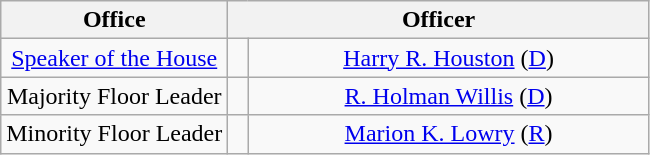<table class="wikitable" style="text-align:center">
<tr>
<th width="35%">Office</th>
<th colspan=2 width="65%">Officer</th>
</tr>
<tr>
<td><a href='#'>Speaker of the House</a></td>
<td></td>
<td><a href='#'>Harry R. Houston</a> (<a href='#'>D</a>)</td>
</tr>
<tr>
<td>Majority Floor Leader</td>
<td></td>
<td><a href='#'>R. Holman Willis</a> (<a href='#'>D</a>)</td>
</tr>
<tr>
<td>Minority Floor Leader</td>
<td></td>
<td><a href='#'>Marion K. Lowry</a> (<a href='#'>R</a>)</td>
</tr>
</table>
